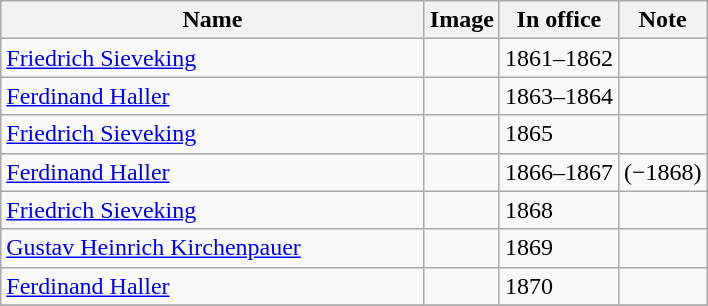<table id class="sort wikitable" style="text-align:left">
<tr>
<th width="275">Name</th>
<th>Image</th>
<th>In office</th>
<th>Note</th>
</tr>
<tr>
<td><a href='#'>Friedrich Sieveking</a></td>
<td></td>
<td>1861–1862</td>
<td></td>
</tr>
<tr>
<td><a href='#'>Ferdinand Haller</a></td>
<td></td>
<td>1863–1864</td>
<td></td>
</tr>
<tr>
<td><a href='#'>Friedrich Sieveking</a></td>
<td></td>
<td>1865</td>
<td></td>
</tr>
<tr>
<td><a href='#'>Ferdinand Haller</a></td>
<td></td>
<td>1866–1867</td>
<td>(−1868)</td>
</tr>
<tr>
<td><a href='#'>Friedrich Sieveking</a></td>
<td></td>
<td>1868</td>
<td></td>
</tr>
<tr>
<td><a href='#'>Gustav Heinrich Kirchenpauer</a></td>
<td></td>
<td>1869</td>
<td></td>
</tr>
<tr>
<td><a href='#'>Ferdinand Haller</a></td>
<td></td>
<td>1870</td>
<td></td>
</tr>
<tr>
</tr>
</table>
